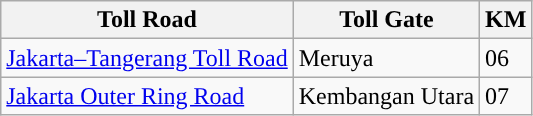<table class="wikitable">
<tr>
<th>Toll Road</th>
<th>Toll Gate</th>
<th>KM</th>
</tr>
<tr>
<td><a href='#'>Jakarta–Tangerang Toll Road</a></td>
<td>Meruya</td>
<td>06</td>
</tr>
<tr>
<td><a href='#'>Jakarta Outer Ring Road</a></td>
<td>Kembangan Utara</td>
<td>07</td>
</tr>
</table>
